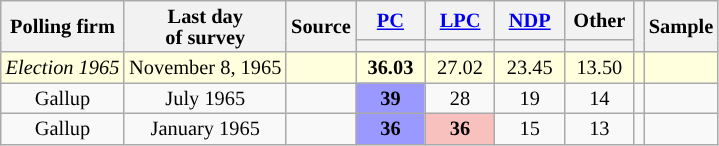<table class="wikitable sortable" style="text-align:center;font-size:85%;line-height:14px;" align="center">
<tr>
<th rowspan="2">Polling firm</th>
<th rowspan="2">Last day <br>of survey</th>
<th rowspan="2">Source</th>
<th class="unsortable" style="width:40px;"><a href='#'>PC</a></th>
<th class="unsortable" style="width:40px;"><a href='#'>LPC</a></th>
<th class="unsortable" style="width:40px;"><a href='#'>NDP</a></th>
<th class="unsortable" style="width:40px;">Other</th>
<th rowspan="2"></th>
<th rowspan="2">Sample</th>
</tr>
<tr style="line-height:5px;">
<th style="background:"></th>
<th style="background:"></th>
<th style="background:"></th>
<th style="background:"></th>
</tr>
<tr>
<td style="background:#ffd;"><em>Election 1965</em></td>
<td style="background:#ffd;">November 8, 1965</td>
<td style="background:#ffd;"></td>
<td style="background:#ffd;"><strong>36.03</strong></td>
<td style="background:#ffd;">27.02</td>
<td style="background:#ffd;">23.45</td>
<td style="background:#ffd;">13.50</td>
<td style="background:#ffd;"></td>
<td style="background:#ffd;"></td>
</tr>
<tr>
<td>Gallup</td>
<td>July 1965</td>
<td></td>
<td style='background:#9999FF'><strong>39</strong></td>
<td>28</td>
<td>19</td>
<td>14</td>
<td></td>
<td></td>
</tr>
<tr>
<td>Gallup</td>
<td>January 1965</td>
<td></td>
<td style='background:#9999FF'><strong>36</strong></td>
<td style='background:#F8C1BE'><strong>36</strong></td>
<td>15</td>
<td>13</td>
<td></td>
<td></td>
</tr>
</table>
